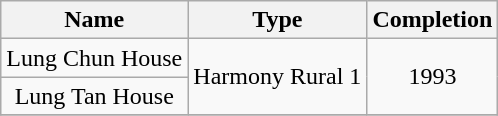<table class="wikitable" style="text-align: center">
<tr>
<th>Name</th>
<th>Type</th>
<th>Completion</th>
</tr>
<tr>
<td>Lung Chun House</td>
<td rowspan="2">Harmony Rural 1</td>
<td rowspan="2">1993</td>
</tr>
<tr>
<td>Lung Tan House</td>
</tr>
<tr>
</tr>
</table>
